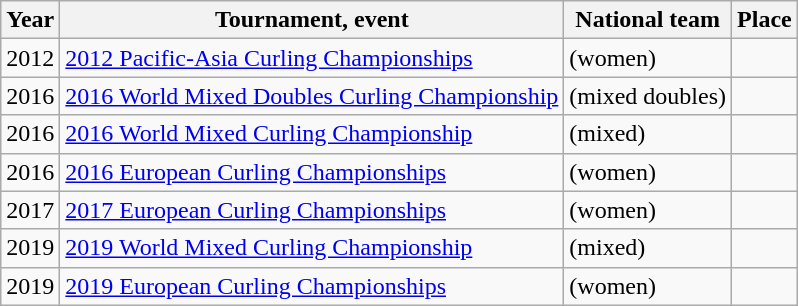<table class="wikitable">
<tr>
<th scope="col">Year</th>
<th scope="col">Tournament, event</th>
<th scope="col">National team</th>
<th scope="col">Place</th>
</tr>
<tr>
<td>2012</td>
<td><a href='#'>2012 Pacific-Asia Curling Championships</a></td>
<td> (women)</td>
<td></td>
</tr>
<tr>
<td>2016</td>
<td><a href='#'>2016 World Mixed Doubles Curling Championship</a></td>
<td> (mixed doubles)</td>
<td></td>
</tr>
<tr>
<td>2016</td>
<td><a href='#'>2016 World Mixed Curling Championship</a></td>
<td> (mixed)</td>
<td></td>
</tr>
<tr>
<td>2016</td>
<td><a href='#'>2016 European Curling Championships</a></td>
<td> (women)</td>
<td></td>
</tr>
<tr>
<td>2017</td>
<td><a href='#'>2017 European Curling Championships</a></td>
<td> (women)</td>
<td></td>
</tr>
<tr>
<td>2019</td>
<td><a href='#'>2019 World Mixed Curling Championship</a></td>
<td> (mixed)</td>
<td></td>
</tr>
<tr>
<td>2019</td>
<td><a href='#'>2019 European Curling Championships</a></td>
<td> (women)</td>
<td></td>
</tr>
</table>
